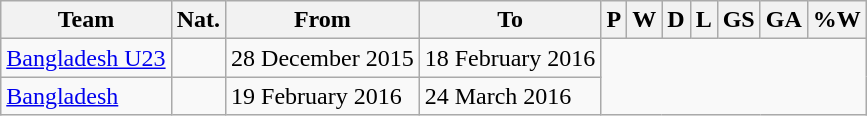<table class="wikitable sortable" style="text-align: center">
<tr>
<th>Team</th>
<th>Nat.</th>
<th class="unsortable">From</th>
<th class="unsortable">To</th>
<th abbr="1">P</th>
<th abbr="1">W</th>
<th abbr="0">D</th>
<th abbr="1">L</th>
<th abbr="2">GS</th>
<th abbr="4">GA</th>
<th abbr="50">%W</th>
</tr>
<tr>
<td align=left><a href='#'>Bangladesh U23</a></td>
<td align=left></td>
<td align=left>28 December 2015</td>
<td align=left>18 February 2016<br></td>
</tr>
<tr>
<td align=left><a href='#'>Bangladesh</a></td>
<td align=left></td>
<td align=left>19 February 2016</td>
<td align=left>24 March 2016<br></td>
</tr>
</table>
